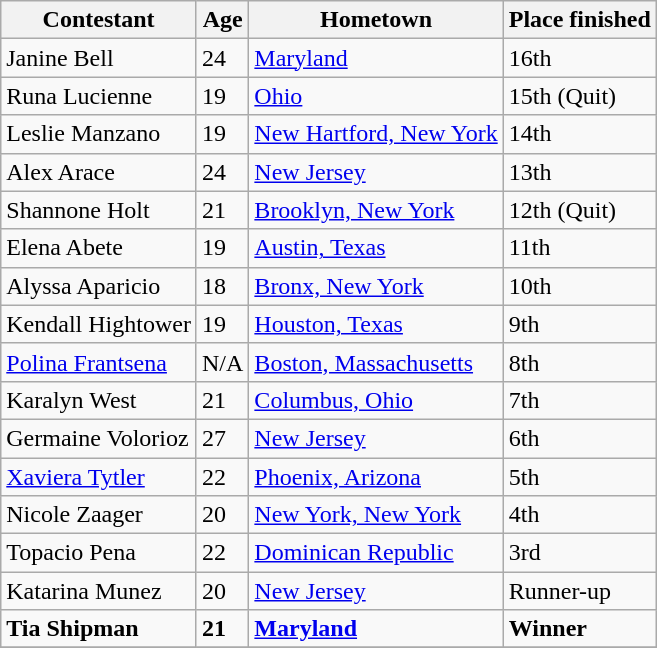<table class="wikitable sortable">
<tr>
<th>Contestant</th>
<th>Age</th>
<th>Hometown</th>
<th>Place finished</th>
</tr>
<tr>
<td>Janine Bell</td>
<td>24</td>
<td><a href='#'>Maryland</a></td>
<td>16th</td>
</tr>
<tr>
<td>Runa Lucienne</td>
<td>19</td>
<td><a href='#'>Ohio</a></td>
<td>15th (Quit)</td>
</tr>
<tr>
<td>Leslie Manzano</td>
<td>19</td>
<td><a href='#'>New Hartford, New York</a></td>
<td>14th</td>
</tr>
<tr>
<td>Alex Arace</td>
<td>24</td>
<td><a href='#'>New Jersey</a></td>
<td>13th</td>
</tr>
<tr>
<td>Shannone Holt</td>
<td>21</td>
<td><a href='#'>Brooklyn, New York</a></td>
<td>12th (Quit)</td>
</tr>
<tr>
<td>Elena Abete</td>
<td>19</td>
<td><a href='#'>Austin, Texas</a></td>
<td>11th</td>
</tr>
<tr>
<td>Alyssa Aparicio</td>
<td>18</td>
<td><a href='#'>Bronx, New York</a></td>
<td>10th</td>
</tr>
<tr>
<td>Kendall Hightower</td>
<td>19</td>
<td><a href='#'>Houston, Texas</a></td>
<td>9th</td>
</tr>
<tr>
<td><a href='#'>Polina Frantsena</a></td>
<td>N/A</td>
<td><a href='#'>Boston, Massachusetts</a></td>
<td>8th</td>
</tr>
<tr>
<td>Karalyn West</td>
<td>21</td>
<td><a href='#'>Columbus, Ohio</a></td>
<td>7th</td>
</tr>
<tr>
<td>Germaine Volorioz</td>
<td>27</td>
<td><a href='#'>New Jersey</a></td>
<td>6th</td>
</tr>
<tr>
<td><a href='#'>Xaviera Tytler</a></td>
<td>22</td>
<td><a href='#'>Phoenix, Arizona</a></td>
<td>5th</td>
</tr>
<tr>
<td>Nicole Zaager</td>
<td>20</td>
<td><a href='#'>New York, New York</a></td>
<td>4th</td>
</tr>
<tr>
<td>Topacio Pena</td>
<td>22</td>
<td><a href='#'>Dominican Republic</a></td>
<td>3rd</td>
</tr>
<tr>
<td>Katarina Munez</td>
<td>20</td>
<td><a href='#'>New Jersey</a></td>
<td>Runner-up</td>
</tr>
<tr>
<td><strong>Tia Shipman</strong></td>
<td><strong>21</strong></td>
<td><strong><a href='#'>Maryland</a></strong></td>
<td><strong>Winner</strong></td>
</tr>
<tr>
</tr>
</table>
